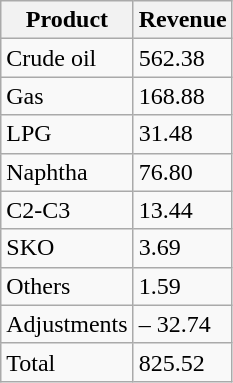<table class="wikitable">
<tr>
<th>Product</th>
<th>Revenue</th>
</tr>
<tr>
<td>Crude oil</td>
<td>562.38</td>
</tr>
<tr>
<td>Gas</td>
<td>168.88</td>
</tr>
<tr>
<td>LPG</td>
<td>31.48</td>
</tr>
<tr>
<td>Naphtha</td>
<td>76.80</td>
</tr>
<tr>
<td>C2-C3</td>
<td>13.44</td>
</tr>
<tr>
<td>SKO</td>
<td>3.69</td>
</tr>
<tr>
<td>Others</td>
<td>1.59</td>
</tr>
<tr>
<td>Adjustments</td>
<td>– 32.74</td>
</tr>
<tr>
<td>Total</td>
<td>825.52</td>
</tr>
</table>
